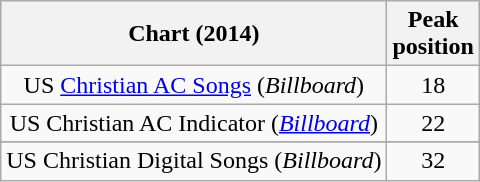<table class="wikitable sortable plainrowheaders" style="text-align:center">
<tr>
<th scope="col">Chart (2014)</th>
<th scope="col">Peak<br>position</th>
</tr>
<tr>
<td>US <a href='#'>Christian AC Songs</a> (<em>Billboard</em>)</td>
<td align="center">18</td>
</tr>
<tr>
<td>US Christian AC Indicator (<em><a href='#'>Billboard</a></em>)</td>
<td align="center">22</td>
</tr>
<tr>
</tr>
<tr>
</tr>
<tr>
<td>US Christian Digital Songs (<em>Billboard</em>)</td>
<td>32</td>
</tr>
</table>
